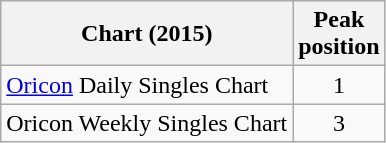<table class="wikitable sortable" border="1">
<tr>
<th>Chart (2015)</th>
<th>Peak<br>position</th>
</tr>
<tr>
<td><a href='#'>Oricon</a> Daily Singles Chart</td>
<td style="text-align:center;">1</td>
</tr>
<tr>
<td>Oricon Weekly Singles Chart</td>
<td style="text-align:center;">3</td>
</tr>
</table>
